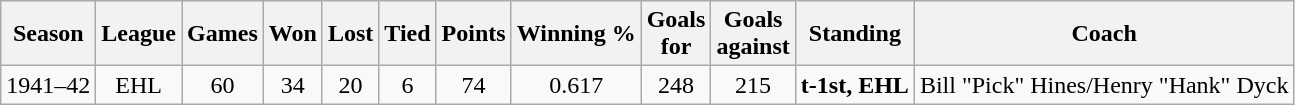<table class="wikitable" style="text-align:center">
<tr>
<th>Season</th>
<th>League</th>
<th>Games</th>
<th>Won</th>
<th>Lost</th>
<th>Tied</th>
<th>Points</th>
<th>Winning %</th>
<th>Goals<br>for</th>
<th>Goals<br>against</th>
<th>Standing</th>
<th>Coach</th>
</tr>
<tr>
<td>1941–42</td>
<td>EHL</td>
<td>60</td>
<td>34</td>
<td>20</td>
<td>6</td>
<td>74</td>
<td>0.617</td>
<td>248</td>
<td>215</td>
<td><strong>t-1st, EHL</strong></td>
<td>Bill "Pick" Hines/Henry "Hank" Dyck</td>
</tr>
</table>
